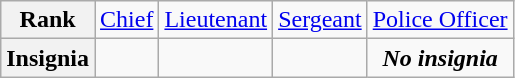<table class="wikitable">
<tr style="text-align:center;">
<th>Rank</th>
<td><a href='#'>Chief</a></td>
<td><a href='#'>Lieutenant</a></td>
<td><a href='#'>Sergeant</a></td>
<td><a href='#'>Police Officer</a></td>
</tr>
<tr style="text-align:center;">
<th>Insignia</th>
<td></td>
<td></td>
<td></td>
<td><strong><em>No insignia</em></strong></td>
</tr>
</table>
